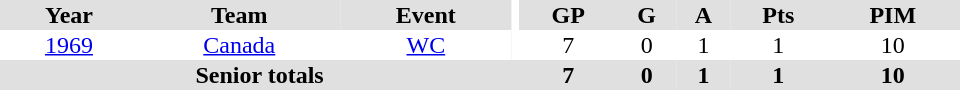<table border="0" cellpadding="1" cellspacing="0" ID="Table3" style="text-align:center; width:40em">
<tr bgcolor="#e0e0e0">
<th>Year</th>
<th>Team</th>
<th>Event</th>
<th rowspan="102" bgcolor="#ffffff"></th>
<th>GP</th>
<th>G</th>
<th>A</th>
<th>Pts</th>
<th>PIM</th>
</tr>
<tr>
<td><a href='#'>1969</a></td>
<td><a href='#'>Canada</a></td>
<td><a href='#'>WC</a></td>
<td>7</td>
<td>0</td>
<td>1</td>
<td>1</td>
<td>10</td>
</tr>
<tr bgcolor="#e0e0e0">
<th colspan="4">Senior totals</th>
<th>7</th>
<th>0</th>
<th>1</th>
<th>1</th>
<th>10</th>
</tr>
</table>
